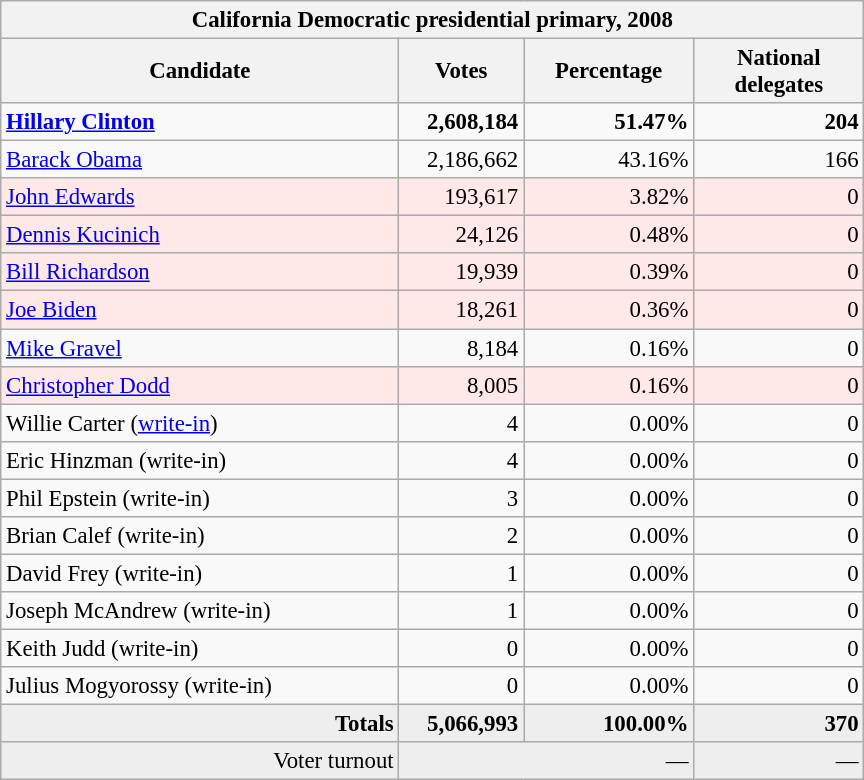<table class="wikitable" style="font-size:95%;">
<tr>
<th colspan="4">California Democratic presidential primary, 2008</th>
</tr>
<tr>
<th style="width: 17em">Candidate</th>
<th style="width: 5em">Votes</th>
<th style="width: 7em">Percentage</th>
<th style="width: 7em">National delegates</th>
</tr>
<tr>
<td><strong><a href='#'>Hillary Clinton</a></strong></td>
<td align="right"><strong>2,608,184</strong></td>
<td align="right"><strong>51.47%</strong></td>
<td align="right"><strong>204</strong></td>
</tr>
<tr>
<td><a href='#'>Barack Obama</a></td>
<td align="right">2,186,662</td>
<td align="right">43.16%</td>
<td align="right">166</td>
</tr>
<tr bgcolor=#FFE8E8>
<td><a href='#'>John Edwards</a></td>
<td align="right">193,617</td>
<td align="right">3.82%</td>
<td align="right">0</td>
</tr>
<tr bgcolor=#FFE8E8>
<td><a href='#'>Dennis Kucinich</a></td>
<td align="right">24,126</td>
<td align="right">0.48%</td>
<td align="right">0</td>
</tr>
<tr bgcolor=#FFE8E8>
<td><a href='#'>Bill Richardson</a></td>
<td align="right">19,939</td>
<td align="right">0.39%</td>
<td align="right">0</td>
</tr>
<tr bgcolor=#FFE8E8>
<td><a href='#'>Joe Biden</a></td>
<td align="right">18,261</td>
<td align="right">0.36%</td>
<td align="right">0</td>
</tr>
<tr>
<td><a href='#'>Mike Gravel</a></td>
<td align="right">8,184</td>
<td align="right">0.16%</td>
<td align="right">0</td>
</tr>
<tr bgcolor=#FFE8E8>
<td><a href='#'>Christopher Dodd</a></td>
<td align="right">8,005</td>
<td align="right">0.16%</td>
<td align="right">0</td>
</tr>
<tr>
<td>Willie Carter (<a href='#'>write-in</a>)</td>
<td align="right">4</td>
<td align="right">0.00%</td>
<td align="right">0</td>
</tr>
<tr>
<td>Eric Hinzman (write-in)</td>
<td align="right">4</td>
<td align="right">0.00%</td>
<td align="right">0</td>
</tr>
<tr>
<td>Phil Epstein (write-in)</td>
<td align="right">3</td>
<td align="right">0.00%</td>
<td align="right">0</td>
</tr>
<tr>
<td>Brian Calef (write-in)</td>
<td align="right">2</td>
<td align="right">0.00%</td>
<td align="right">0</td>
</tr>
<tr>
<td>David Frey (write-in)</td>
<td align="right">1</td>
<td align="right">0.00%</td>
<td align="right">0</td>
</tr>
<tr>
<td>Joseph McAndrew (write-in)</td>
<td align="right">1</td>
<td align="right">0.00%</td>
<td align="right">0</td>
</tr>
<tr>
<td>Keith Judd (write-in)</td>
<td align="right">0</td>
<td align="right">0.00%</td>
<td align="right">0</td>
</tr>
<tr>
<td>Julius Mogyorossy (write-in)</td>
<td align="right">0</td>
<td align="right">0.00%</td>
<td align="right">0</td>
</tr>
<tr bgcolor="#EEEEEE">
<td align="right"><strong>Totals</strong></td>
<td align="right"><strong>5,066,993</strong></td>
<td align="right"><strong>100.00%</strong></td>
<td align="right"><strong>370</strong></td>
</tr>
<tr bgcolor="#EEEEEE">
<td align="right">Voter turnout</td>
<td colspan="2" align="right">—</td>
<td align="right">—</td>
</tr>
</table>
